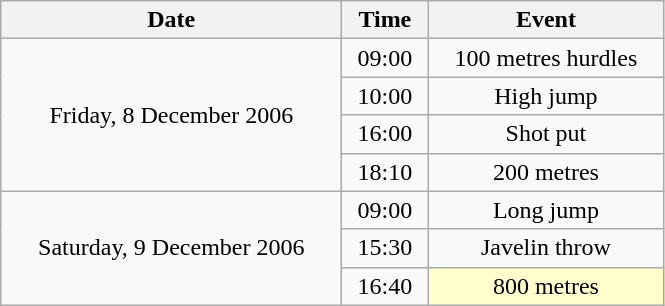<table class = "wikitable" style="text-align:center;">
<tr>
<th width=220>Date</th>
<th width=50>Time</th>
<th width=150>Event</th>
</tr>
<tr>
<td rowspan=4>Friday, 8 December 2006</td>
<td>09:00</td>
<td>100 metres hurdles</td>
</tr>
<tr>
<td>10:00</td>
<td>High jump</td>
</tr>
<tr>
<td>16:00</td>
<td>Shot put</td>
</tr>
<tr>
<td>18:10</td>
<td>200 metres</td>
</tr>
<tr>
<td rowspan=3>Saturday, 9 December 2006</td>
<td>09:00</td>
<td>Long jump</td>
</tr>
<tr>
<td>15:30</td>
<td>Javelin throw</td>
</tr>
<tr>
<td>16:40</td>
<td bgcolor=ffffcc>800 metres</td>
</tr>
</table>
